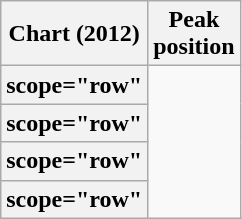<table class="wikitable sortable plainrowheaders" style="text-align:center;">
<tr>
<th scope="col">Chart (2012)</th>
<th scope="col">Peak<br>position</th>
</tr>
<tr>
<th>scope="row"</th>
</tr>
<tr>
<th>scope="row"</th>
</tr>
<tr>
<th>scope="row"</th>
</tr>
<tr>
<th>scope="row"</th>
</tr>
</table>
